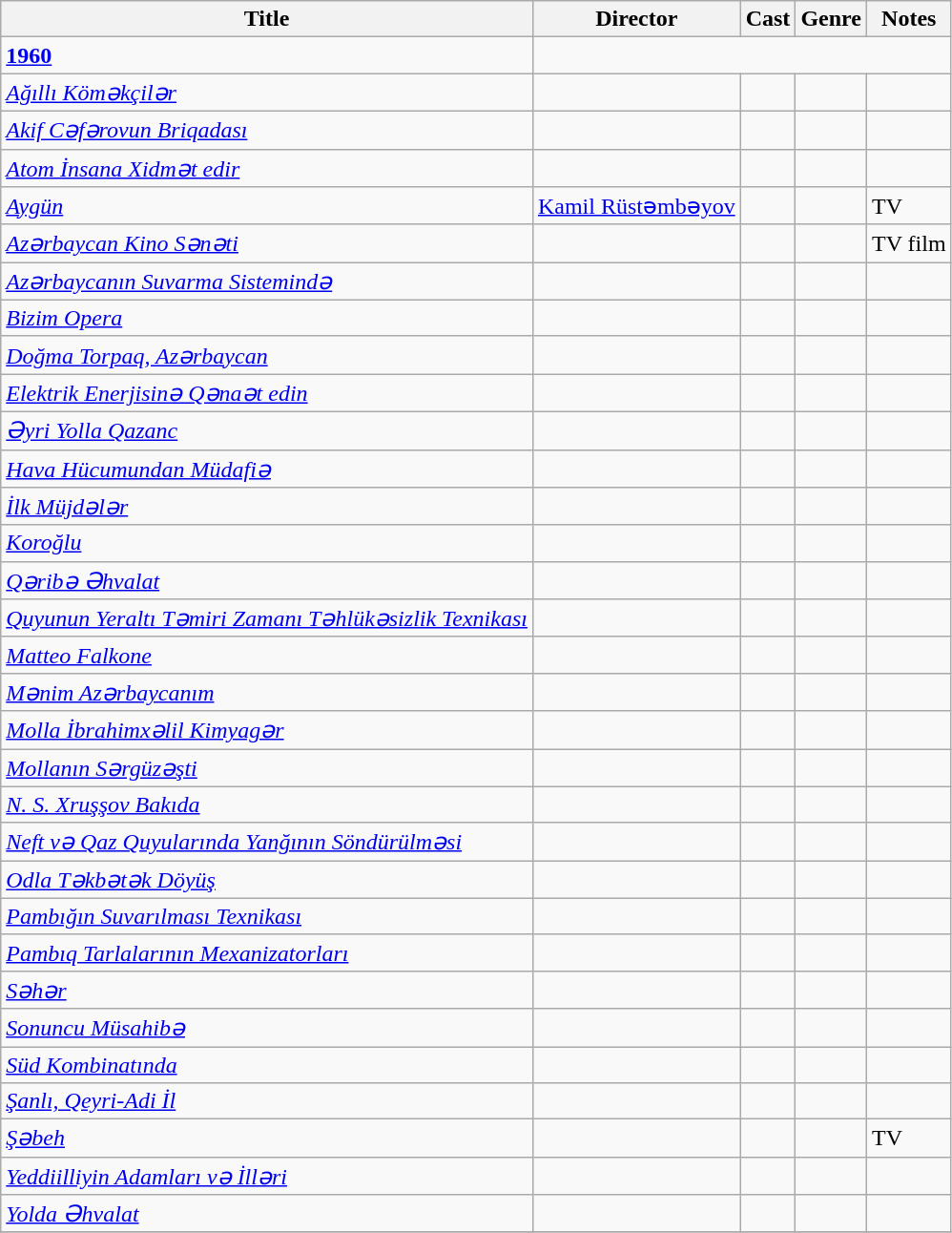<table class="wikitable">
<tr>
<th>Title</th>
<th>Director</th>
<th>Cast</th>
<th>Genre</th>
<th>Notes</th>
</tr>
<tr>
<td><strong><a href='#'>1960</a></strong></td>
</tr>
<tr>
<td><em><a href='#'>Ağıllı Köməkçilər</a></em></td>
<td></td>
<td></td>
<td></td>
<td></td>
</tr>
<tr>
<td><em><a href='#'>Akif Cəfərovun Briqadası</a></em></td>
<td></td>
<td></td>
<td></td>
<td></td>
</tr>
<tr>
<td><em><a href='#'>Atom İnsana Xidmət edir</a></em></td>
<td></td>
<td></td>
<td></td>
<td></td>
</tr>
<tr>
<td><em><a href='#'>Aygün</a></em></td>
<td><a href='#'>Kamil Rüstəmbəyov</a></td>
<td></td>
<td></td>
<td>TV</td>
</tr>
<tr>
<td><em><a href='#'>Azərbaycan Kino Sənəti</a></em></td>
<td></td>
<td></td>
<td></td>
<td>TV film</td>
</tr>
<tr>
<td><em><a href='#'>Azərbaycanın Suvarma Sistemində</a></em></td>
<td></td>
<td></td>
<td></td>
<td></td>
</tr>
<tr>
<td><em><a href='#'>Bizim Opera</a></em></td>
<td></td>
<td></td>
<td></td>
<td></td>
</tr>
<tr>
<td><em><a href='#'>Doğma Torpaq, Azərbaycan</a></em></td>
<td></td>
<td></td>
<td></td>
<td></td>
</tr>
<tr>
<td><em><a href='#'>Elektrik Enerjisinə Qənaət edin</a></em></td>
<td></td>
<td></td>
<td></td>
<td></td>
</tr>
<tr>
<td><em><a href='#'>Əyri Yolla Qazanc</a></em></td>
<td></td>
<td></td>
<td></td>
<td></td>
</tr>
<tr>
<td><em><a href='#'>Hava Hücumundan Müdafiə</a></em></td>
<td></td>
<td></td>
<td></td>
<td></td>
</tr>
<tr>
<td><em><a href='#'>İlk Müjdələr</a></em></td>
<td></td>
<td></td>
<td></td>
<td></td>
</tr>
<tr>
<td><em><a href='#'>Koroğlu</a></em></td>
<td></td>
<td></td>
<td></td>
<td></td>
</tr>
<tr>
<td><em><a href='#'>Qəribə Əhvalat</a></em></td>
<td></td>
<td></td>
<td></td>
<td></td>
</tr>
<tr>
<td><em><a href='#'>Quyunun Yeraltı Təmiri Zamanı Təhlükəsizlik Texnikası</a></em></td>
<td></td>
<td></td>
<td></td>
<td></td>
</tr>
<tr>
<td><em><a href='#'>Matteo Falkone</a></em></td>
<td></td>
<td></td>
<td></td>
<td></td>
</tr>
<tr>
<td><em><a href='#'>Mənim Azərbaycanım</a></em></td>
<td></td>
<td></td>
<td></td>
<td></td>
</tr>
<tr>
<td><em><a href='#'>Molla İbrahimxəlil Kimyagər</a></em></td>
<td></td>
<td></td>
<td></td>
<td></td>
</tr>
<tr>
<td><em><a href='#'>Mollanın Sərgüzəşti</a></em></td>
<td></td>
<td></td>
<td></td>
<td></td>
</tr>
<tr>
<td><em><a href='#'>N. S. Xruşşov Bakıda</a></em></td>
<td></td>
<td></td>
<td></td>
<td></td>
</tr>
<tr>
<td><em><a href='#'>Neft və Qaz Quyularında Yanğının Söndürülməsi</a></em></td>
<td></td>
<td></td>
<td></td>
<td></td>
</tr>
<tr>
<td><em><a href='#'>Odla Təkbətək Döyüş</a></em></td>
<td></td>
<td></td>
<td></td>
<td></td>
</tr>
<tr>
<td><em><a href='#'>Pambığın Suvarılması Texnikası</a></em></td>
<td></td>
<td></td>
<td></td>
<td></td>
</tr>
<tr>
<td><em><a href='#'>Pambıq Tarlalarının Mexanizatorları</a></em></td>
<td></td>
<td></td>
<td></td>
<td></td>
</tr>
<tr>
<td><em><a href='#'>Səhər</a></em></td>
<td></td>
<td></td>
<td></td>
<td></td>
</tr>
<tr>
<td><em><a href='#'>Sonuncu Müsahibə</a></em></td>
<td></td>
<td></td>
<td></td>
<td></td>
</tr>
<tr>
<td><em><a href='#'>Süd Kombinatında</a></em></td>
<td></td>
<td></td>
<td></td>
<td></td>
</tr>
<tr>
<td><em><a href='#'>Şanlı, Qeyri-Adi İl</a></em></td>
<td></td>
<td></td>
<td></td>
<td></td>
</tr>
<tr>
<td><em><a href='#'>Şəbeh</a></em></td>
<td></td>
<td></td>
<td></td>
<td>TV</td>
</tr>
<tr>
<td><em><a href='#'>Yeddiilliyin Adamları və İlləri</a></em></td>
<td></td>
<td></td>
<td></td>
<td></td>
</tr>
<tr>
<td><em><a href='#'>Yolda Əhvalat</a></em></td>
<td></td>
<td></td>
<td></td>
<td></td>
</tr>
<tr>
</tr>
</table>
